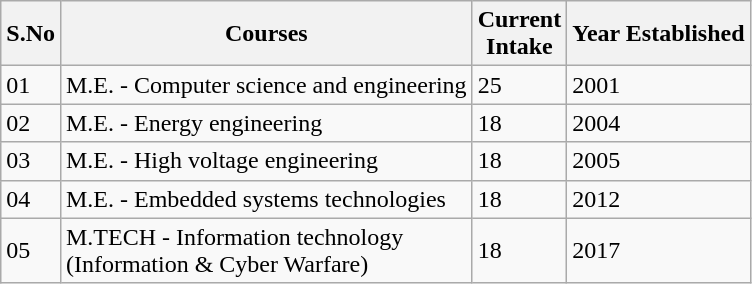<table class="wikitable">
<tr>
<th>S.No</th>
<th>Courses</th>
<th>Current<br>Intake</th>
<th>Year Established</th>
</tr>
<tr>
<td>01</td>
<td>M.E. - Computer science and engineering</td>
<td>25</td>
<td>2001</td>
</tr>
<tr>
<td>02</td>
<td>M.E. - Energy engineering</td>
<td>18</td>
<td>2004</td>
</tr>
<tr>
<td>03</td>
<td>M.E. - High voltage engineering</td>
<td>18</td>
<td>2005</td>
</tr>
<tr>
<td>04</td>
<td>M.E. - Embedded systems technologies</td>
<td>18</td>
<td>2012</td>
</tr>
<tr>
<td>05</td>
<td>M.TECH - Information technology<br>(Information & Cyber Warfare)</td>
<td>18</td>
<td>2017</td>
</tr>
</table>
